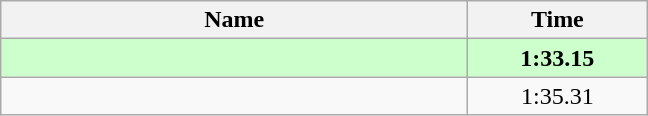<table class="wikitable" style="text-align:center;">
<tr>
<th style="width:19em">Name</th>
<th style="width:7em">Time</th>
</tr>
<tr bgcolor=ccffcc>
<td align=left><strong></strong></td>
<td><strong>1:33.15</strong></td>
</tr>
<tr>
<td align=left></td>
<td>1:35.31</td>
</tr>
</table>
